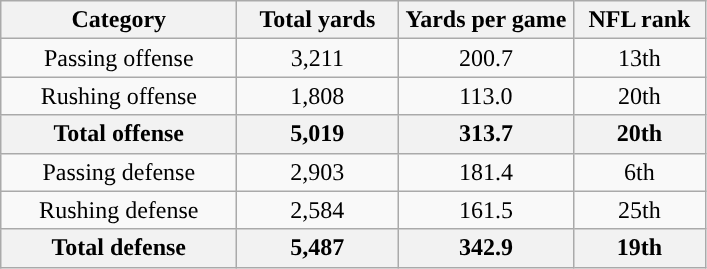<table class="wikitable" style="text-align:center">
<tr>
<th width=150px>Category</th>
<th width=100px>Total yards</th>
<th width=110px>Yards per game</th>
<th width=80px>NFL rank<br></th>
</tr>
<tr>
<td>Passing offense</td>
<td>3,211</td>
<td>200.7</td>
<td>13th</td>
</tr>
<tr>
<td>Rushing offense</td>
<td>1,808</td>
<td>113.0</td>
<td>20th</td>
</tr>
<tr>
<th>Total offense</th>
<th>5,019</th>
<th>313.7</th>
<th>20th</th>
</tr>
<tr>
<td>Passing defense</td>
<td>2,903</td>
<td>181.4</td>
<td>6th</td>
</tr>
<tr>
<td>Rushing defense</td>
<td>2,584</td>
<td>161.5</td>
<td>25th</td>
</tr>
<tr>
<th>Total defense</th>
<th>5,487</th>
<th>342.9</th>
<th>19th</th>
</tr>
</table>
